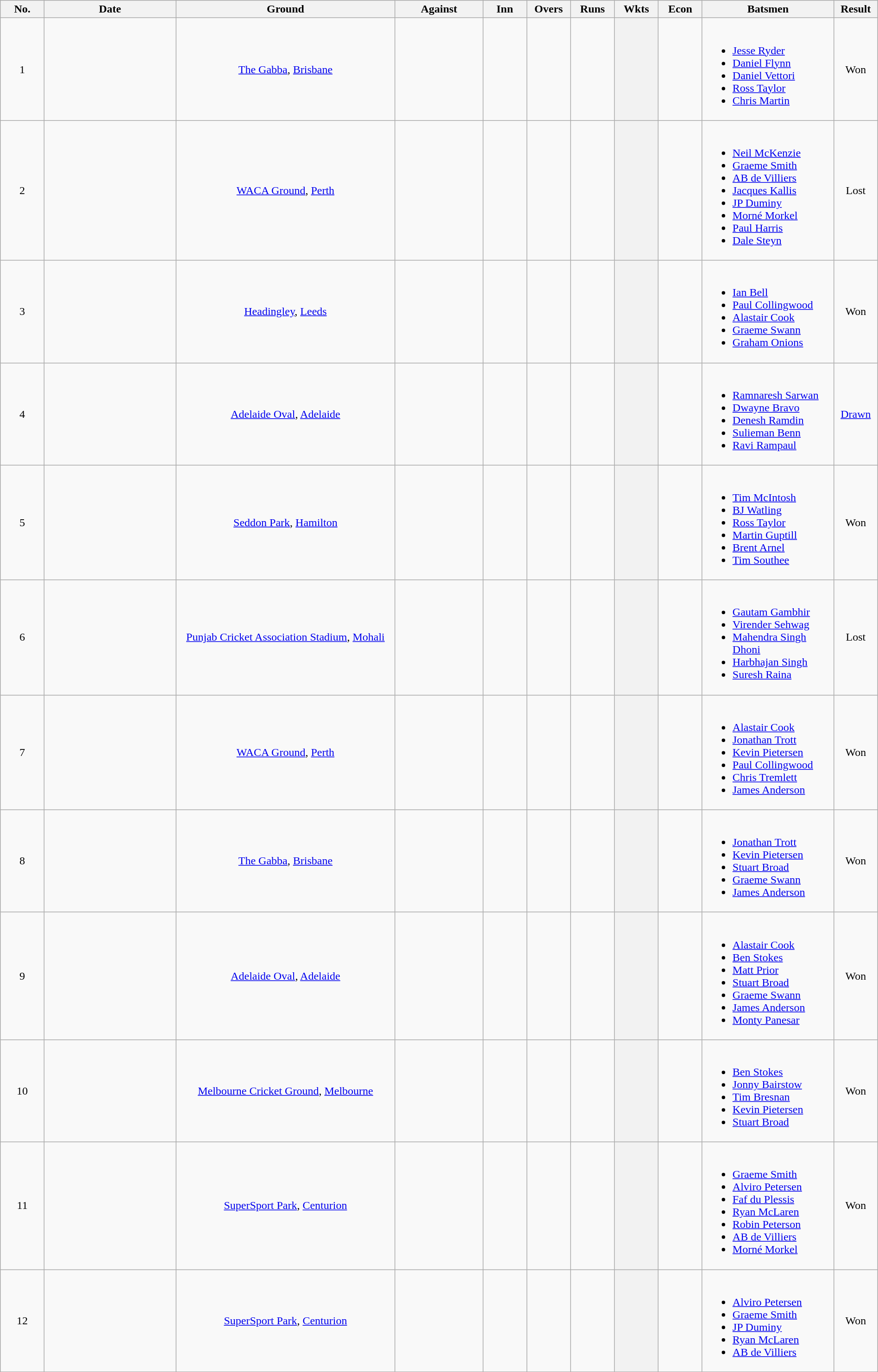<table class="wikitable plainrowheaders sortable" style="width: 100%;">
<tr>
<th style="width:5%;">No.</th>
<th style="width:15%;">Date</th>
<th style="width:25%;">Ground</th>
<th style="width:10%;">Against</th>
<th style="width:5%;">Inn</th>
<th style="width:5%;">Overs</th>
<th style="width:5%;">Runs</th>
<th style="width:5%;">Wkts</th>
<th style="width:5%;">Econ</th>
<th style="width:15%;" class="unsortable">Batsmen</th>
<th style="width:5%;">Result</th>
</tr>
<tr align=center>
<td>1</td>
<td> </td>
<td><a href='#'>The Gabba</a>, <a href='#'>Brisbane</a></td>
<td></td>
<td></td>
<td></td>
<td></td>
<th scope="row"></th>
<td></td>
<td align=left><br><ul><li><a href='#'>Jesse Ryder</a></li><li><a href='#'>Daniel Flynn</a></li><li><a href='#'>Daniel Vettori</a></li><li><a href='#'>Ross Taylor</a></li><li><a href='#'>Chris Martin</a></li></ul></td>
<td>Won</td>
</tr>
<tr align=center>
<td>2</td>
<td>  </td>
<td><a href='#'>WACA Ground</a>, <a href='#'>Perth</a></td>
<td></td>
<td></td>
<td></td>
<td></td>
<th scope="row"></th>
<td></td>
<td align=left><br><ul><li><a href='#'>Neil McKenzie</a></li><li><a href='#'>Graeme Smith</a></li><li><a href='#'>AB de Villiers</a></li><li><a href='#'>Jacques Kallis</a></li><li><a href='#'>JP Duminy</a></li><li><a href='#'>Morné Morkel</a></li><li><a href='#'>Paul Harris</a></li><li><a href='#'>Dale Steyn</a></li></ul></td>
<td>Lost</td>
</tr>
<tr align=center>
<td>3</td>
<td></td>
<td><a href='#'>Headingley</a>, <a href='#'>Leeds</a></td>
<td></td>
<td></td>
<td></td>
<td></td>
<th scope="row"></th>
<td></td>
<td align=left><br><ul><li><a href='#'>Ian Bell</a></li><li><a href='#'>Paul Collingwood</a></li><li><a href='#'>Alastair Cook</a></li><li><a href='#'>Graeme Swann</a></li><li><a href='#'>Graham Onions</a></li></ul></td>
<td>Won</td>
</tr>
<tr align=center>
<td>4</td>
<td></td>
<td><a href='#'>Adelaide Oval</a>, <a href='#'>Adelaide</a></td>
<td></td>
<td></td>
<td></td>
<td></td>
<th scope="row"></th>
<td></td>
<td align=left><br><ul><li><a href='#'>Ramnaresh Sarwan</a></li><li><a href='#'>Dwayne Bravo</a></li><li><a href='#'>Denesh Ramdin</a></li><li><a href='#'>Sulieman Benn</a></li><li><a href='#'>Ravi Rampaul</a></li></ul></td>
<td><a href='#'>Drawn</a></td>
</tr>
<tr align=center>
<td>5</td>
<td>  </td>
<td><a href='#'>Seddon Park</a>, <a href='#'>Hamilton</a></td>
<td></td>
<td></td>
<td></td>
<td></td>
<th scope="row"></th>
<td></td>
<td align=left><br><ul><li><a href='#'>Tim McIntosh</a></li><li><a href='#'>BJ Watling</a></li><li><a href='#'>Ross Taylor</a></li><li><a href='#'>Martin Guptill</a></li><li><a href='#'>Brent Arnel</a></li><li><a href='#'>Tim Southee</a></li></ul></td>
<td>Won</td>
</tr>
<tr align=center>
<td>6</td>
<td></td>
<td><a href='#'>Punjab Cricket Association Stadium</a>, <a href='#'>Mohali</a></td>
<td></td>
<td></td>
<td></td>
<td></td>
<th scope="row"></th>
<td></td>
<td align=left><br><ul><li><a href='#'>Gautam Gambhir</a></li><li><a href='#'>Virender Sehwag</a></li><li><a href='#'>Mahendra Singh Dhoni</a></li><li><a href='#'>Harbhajan Singh</a></li><li><a href='#'>Suresh Raina</a></li></ul></td>
<td>Lost</td>
</tr>
<tr align=center>
<td>7</td>
<td scope="row"> </td>
<td><a href='#'>WACA Ground</a>, <a href='#'>Perth</a></td>
<td></td>
<td></td>
<td></td>
<td></td>
<th scope="row"></th>
<td></td>
<td align=left><br><ul><li><a href='#'>Alastair Cook</a></li><li><a href='#'>Jonathan Trott</a></li><li><a href='#'>Kevin Pietersen</a></li><li><a href='#'>Paul Collingwood</a></li><li><a href='#'>Chris Tremlett</a></li><li><a href='#'>James Anderson</a></li></ul></td>
<td>Won</td>
</tr>
<tr align=center>
<td>8</td>
<td> </td>
<td><a href='#'>The Gabba</a>, <a href='#'>Brisbane</a></td>
<td></td>
<td></td>
<td></td>
<td></td>
<th scope="row"></th>
<td></td>
<td align=left><br><ul><li><a href='#'>Jonathan Trott</a></li><li><a href='#'>Kevin Pietersen</a></li><li><a href='#'>Stuart Broad</a></li><li><a href='#'>Graeme Swann</a></li><li><a href='#'>James Anderson</a></li></ul></td>
<td>Won</td>
</tr>
<tr align=center>
<td>9</td>
<td>  </td>
<td><a href='#'>Adelaide Oval</a>, <a href='#'>Adelaide</a></td>
<td></td>
<td></td>
<td></td>
<td></td>
<th scope="row"></th>
<td></td>
<td align=left><br><ul><li><a href='#'>Alastair Cook</a></li><li><a href='#'>Ben Stokes</a></li><li><a href='#'>Matt Prior</a></li><li><a href='#'>Stuart Broad</a></li><li><a href='#'>Graeme Swann</a></li><li><a href='#'>James Anderson</a></li><li><a href='#'>Monty Panesar</a></li></ul></td>
<td>Won</td>
</tr>
<tr align=center>
<td>10</td>
<td></td>
<td><a href='#'>Melbourne Cricket Ground</a>, <a href='#'>Melbourne</a></td>
<td></td>
<td></td>
<td></td>
<td></td>
<th scope="row"></th>
<td></td>
<td align=left><br><ul><li><a href='#'>Ben Stokes</a></li><li><a href='#'>Jonny Bairstow</a></li><li><a href='#'>Tim Bresnan</a></li><li><a href='#'>Kevin Pietersen</a></li><li><a href='#'>Stuart Broad</a></li></ul></td>
<td>Won</td>
</tr>
<tr align=center>
<td>11</td>
<td>   </td>
<td><a href='#'>SuperSport Park</a>, <a href='#'>Centurion</a></td>
<td></td>
<td></td>
<td></td>
<td></td>
<th scope="row"></th>
<td></td>
<td align=left><br><ul><li><a href='#'>Graeme Smith</a></li><li><a href='#'>Alviro Petersen</a></li><li><a href='#'>Faf du Plessis</a></li><li><a href='#'>Ryan McLaren</a></li><li><a href='#'>Robin Peterson</a></li><li><a href='#'>AB de Villiers</a></li><li><a href='#'>Morné Morkel</a></li></ul></td>
<td>Won</td>
</tr>
<tr align=center>
<td>12</td>
<td>   </td>
<td><a href='#'>SuperSport Park</a>, <a href='#'>Centurion</a></td>
<td></td>
<td></td>
<td></td>
<td></td>
<th scope="row"></th>
<td></td>
<td align=left><br><ul><li><a href='#'>Alviro Petersen</a></li><li><a href='#'>Graeme Smith</a></li><li><a href='#'>JP Duminy</a></li><li><a href='#'>Ryan McLaren</a></li><li><a href='#'>AB de Villiers</a></li></ul></td>
<td>Won</td>
</tr>
</table>
